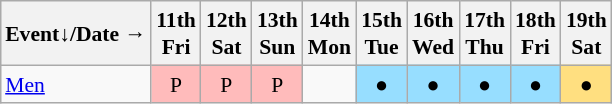<table class="wikitable" style="margin:0.5em auto; font-size:90%; line-height:1.25em; text-align:center;">
<tr>
<th>Event↓/Date →</th>
<th>11th<br>Fri</th>
<th>12th<br>Sat</th>
<th>13th<br>Sun</th>
<th>14th<br>Mon</th>
<th>15th<br>Tue</th>
<th>16th<br>Wed</th>
<th>17th<br>Thu</th>
<th>18th<br>Fri</th>
<th>19th<br>Sat</th>
</tr>
<tr>
<td style="text-align:left;"><a href='#'>Men</a></td>
<td bgcolor="#FFBBBB">P</td>
<td bgcolor="#FFBBBB">P</td>
<td bgcolor="#FFBBBB">P</td>
<td></td>
<td bgcolor="#97DEFF">●</td>
<td bgcolor="#97DEFF">●</td>
<td bgcolor="#97DEFF">●</td>
<td bgcolor="#97DEFF">●</td>
<td bgcolor="#FFDF80">●</td>
</tr>
</table>
